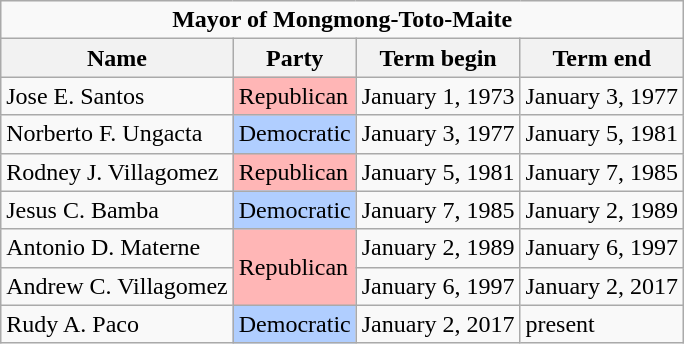<table class="wikitable">
<tr>
<td colspan="4" align=center><strong>Mayor of Mongmong-Toto-Maite</strong></td>
</tr>
<tr>
<th>Name</th>
<th>Party</th>
<th>Term begin</th>
<th>Term end</th>
</tr>
<tr>
<td>Jose E. Santos</td>
<td style="background-color: #FFB6B6";>Republican</td>
<td>January 1, 1973</td>
<td>January 3, 1977</td>
</tr>
<tr>
<td>Norberto F. Ungacta</td>
<td style="background-color: #B0CEFF";>Democratic</td>
<td>January 3, 1977</td>
<td>January 5, 1981</td>
</tr>
<tr>
<td>Rodney J. Villagomez</td>
<td style="background-color: #FFB6B6";>Republican</td>
<td>January 5, 1981</td>
<td>January 7, 1985</td>
</tr>
<tr>
<td>Jesus C. Bamba</td>
<td style="background-color: #B0CEFF";>Democratic</td>
<td>January 7, 1985</td>
<td>January 2, 1989</td>
</tr>
<tr>
<td>Antonio D. Materne</td>
<td style="background-color: #FFB6B6"; rowspan="2">Republican</td>
<td>January 2, 1989</td>
<td>January 6, 1997</td>
</tr>
<tr>
<td>Andrew C. Villagomez</td>
<td>January 6, 1997</td>
<td>January 2, 2017</td>
</tr>
<tr>
<td>Rudy A. Paco</td>
<td style="background-color: #B0CEFF";>Democratic</td>
<td>January 2, 2017</td>
<td>present</td>
</tr>
</table>
